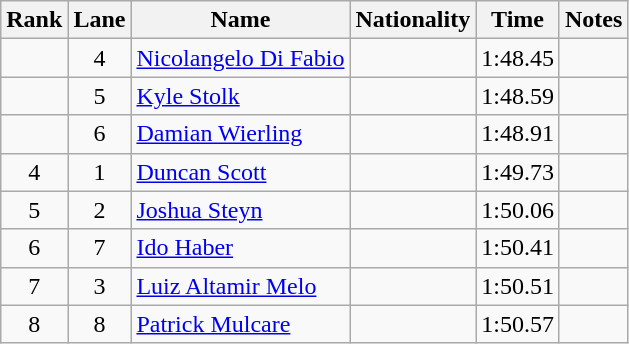<table class="wikitable sortable" style="text-align:center">
<tr>
<th>Rank</th>
<th>Lane</th>
<th>Name</th>
<th>Nationality</th>
<th>Time</th>
<th>Notes</th>
</tr>
<tr>
<td></td>
<td>4</td>
<td align=left><a href='#'>Nicolangelo Di Fabio</a></td>
<td align=left></td>
<td>1:48.45</td>
<td></td>
</tr>
<tr>
<td></td>
<td>5</td>
<td align=left><a href='#'>Kyle Stolk</a></td>
<td align=left></td>
<td>1:48.59</td>
<td></td>
</tr>
<tr>
<td></td>
<td>6</td>
<td align=left><a href='#'>Damian Wierling</a></td>
<td align=left></td>
<td>1:48.91</td>
<td></td>
</tr>
<tr>
<td>4</td>
<td>1</td>
<td align=left><a href='#'>Duncan Scott</a></td>
<td align=left></td>
<td>1:49.73</td>
<td></td>
</tr>
<tr>
<td>5</td>
<td>2</td>
<td align=left><a href='#'>Joshua Steyn</a></td>
<td align=left></td>
<td>1:50.06</td>
<td></td>
</tr>
<tr>
<td>6</td>
<td>7</td>
<td align=left><a href='#'>Ido Haber</a></td>
<td align=left></td>
<td>1:50.41</td>
<td></td>
</tr>
<tr>
<td>7</td>
<td>3</td>
<td align=left><a href='#'>Luiz Altamir Melo</a></td>
<td align=left></td>
<td>1:50.51</td>
<td></td>
</tr>
<tr>
<td>8</td>
<td>8</td>
<td align=left><a href='#'>Patrick Mulcare</a></td>
<td align=left></td>
<td>1:50.57</td>
<td></td>
</tr>
</table>
